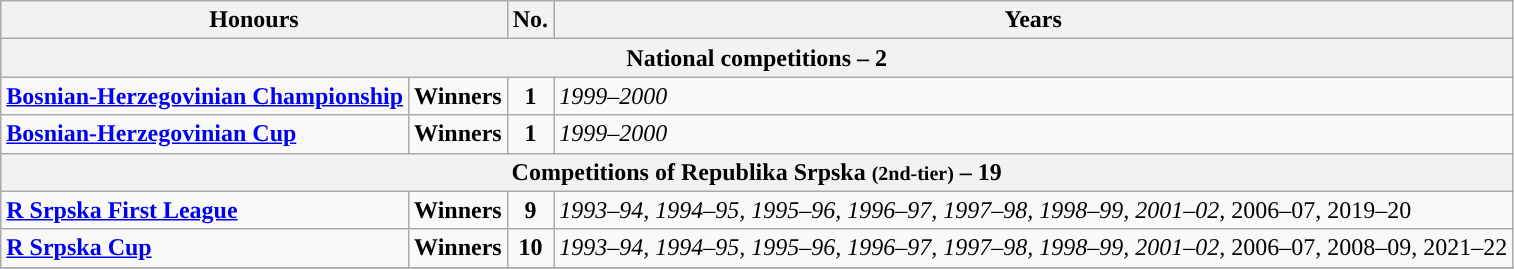<table class="wikitable">
<tr>
<th colspan=2>Honours</th>
<th>No.</th>
<th>Years</th>
</tr>
<tr>
<th colspan=6>National competitions – 2</th>
</tr>
<tr>
<td><strong><a href='#'>Bosnian-Herzegovinian Championship</a></strong></td>
<td><strong>Winners</strong></td>
<td align=center><strong>1</strong></td>
<td><em>1999–2000</em></td>
</tr>
<tr>
<td><strong><a href='#'>Bosnian-Herzegovinian Cup</a></strong></td>
<td><strong>Winners</strong></td>
<td align=center><strong>1</strong></td>
<td><em>1999–2000</em></td>
</tr>
<tr>
<th colspan=6>Competitions of Republika Srpska <small>(2nd-tier)</small> – 19</th>
</tr>
<tr>
<td><strong><a href='#'>R Srpska First League</a></strong></td>
<td><strong>Winners</strong></td>
<td align=center><strong>9</strong></td>
<td><em>1993–94, 1994–95, 1995–96, 1996–97, 1997–98, 1998–99, 2001–02,</em> 2006–07, 2019–20</td>
</tr>
<tr>
<td><strong><a href='#'>R Srpska Cup</a></strong></td>
<td><strong>Winners</strong></td>
<td align=center><strong>10</strong></td>
<td><em>1993–94, 1994–95, 1995–96, 1996–97, 1997–98, 1998–99, 2001–02,</em> 2006–07, 2008–09, 2021–22</td>
</tr>
<tr>
</tr>
</table>
